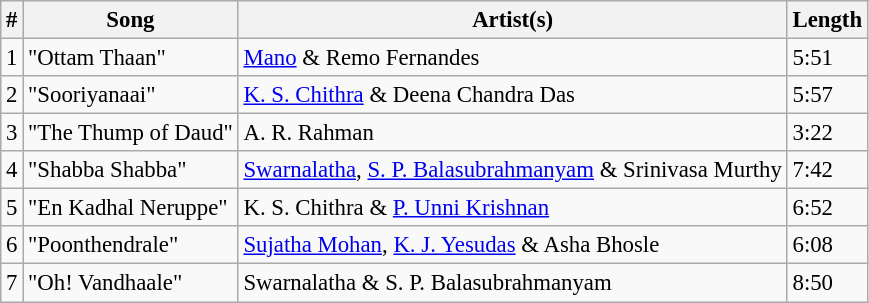<table class="wikitable tracklist" style="font-size:95%;">
<tr>
<th>#</th>
<th>Song</th>
<th>Artist(s)</th>
<th>Length</th>
</tr>
<tr>
<td>1</td>
<td>"Ottam Thaan"</td>
<td><a href='#'>Mano</a> & Remo Fernandes</td>
<td>5:51</td>
</tr>
<tr>
<td>2</td>
<td>"Sooriyanaai"</td>
<td><a href='#'>K. S. Chithra</a> & Deena Chandra Das</td>
<td>5:57</td>
</tr>
<tr>
<td>3</td>
<td>"The Thump of Daud"</td>
<td>A. R. Rahman</td>
<td>3:22</td>
</tr>
<tr>
<td>4</td>
<td>"Shabba Shabba"</td>
<td><a href='#'>Swarnalatha</a>, <a href='#'>S. P. Balasubrahmanyam</a> & Srinivasa Murthy</td>
<td>7:42</td>
</tr>
<tr>
<td>5</td>
<td>"En Kadhal Neruppe"</td>
<td>K. S. Chithra & <a href='#'>P. Unni Krishnan</a></td>
<td>6:52</td>
</tr>
<tr>
<td>6</td>
<td>"Poonthendrale"</td>
<td><a href='#'>Sujatha Mohan</a>, <a href='#'>K. J. Yesudas</a> & Asha Bhosle</td>
<td>6:08</td>
</tr>
<tr>
<td>7</td>
<td>"Oh! Vandhaale"</td>
<td>Swarnalatha & S. P. Balasubrahmanyam</td>
<td>8:50</td>
</tr>
</table>
